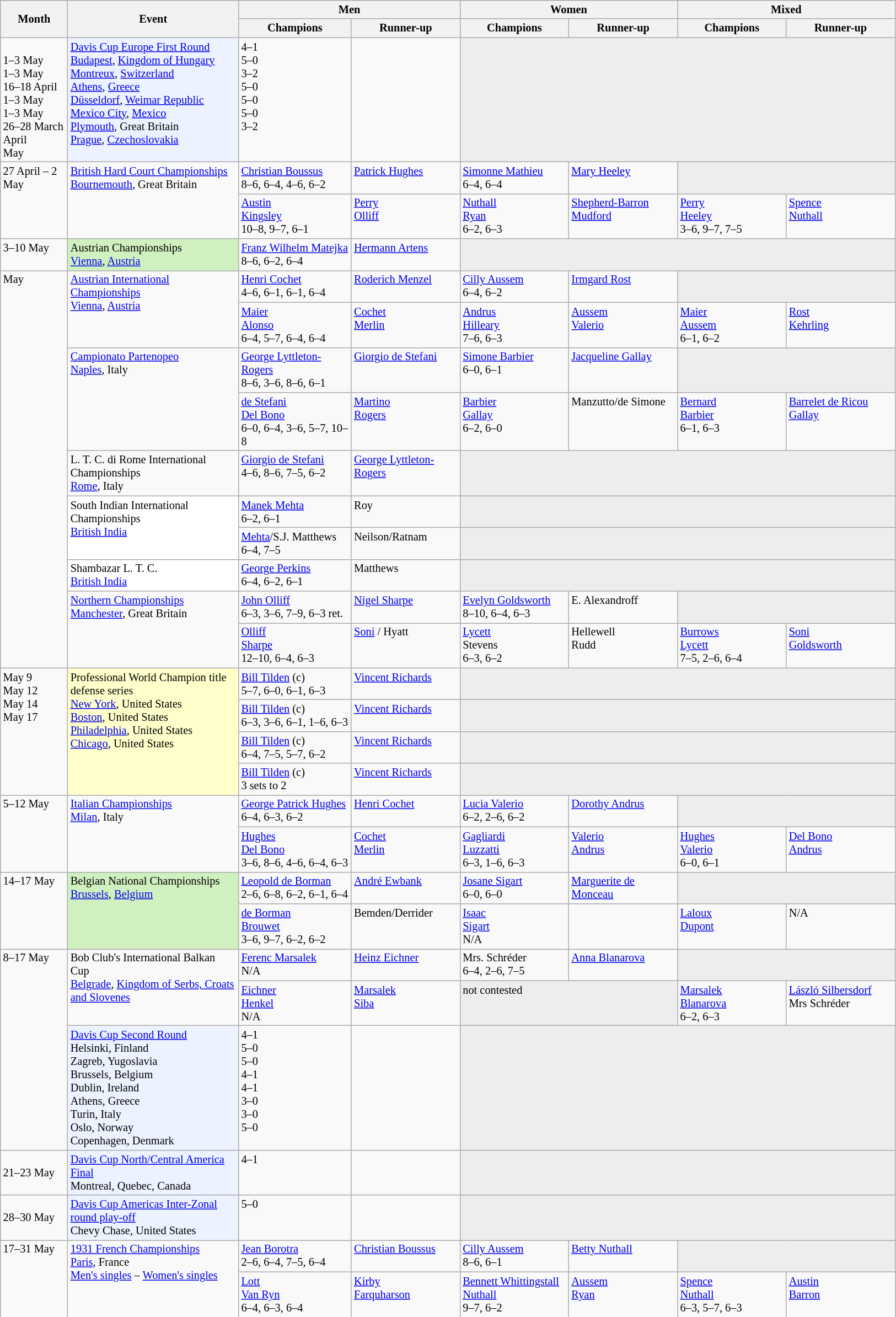<table class="wikitable" style="font-size:85%;">
<tr>
<th rowspan="2" style="width:75px;">Month</th>
<th rowspan="2" style="width:200px;">Event</th>
<th colspan="2" style="width:250px;">Men</th>
<th colspan="2" style="width:250px;">Women</th>
<th colspan="2" style="width:250px;">Mixed</th>
</tr>
<tr>
<th style="width:130px;">Champions</th>
<th style="width:125px;">Runner-up</th>
<th style="width:125px;">Champions</th>
<th style="width:125px;">Runner-up</th>
<th style="width:125px;">Champions</th>
<th style="width:125px;">Runner-up</th>
</tr>
<tr valign=top>
<td><br>1–3 May<br>1–3 May<br>16–18 April<br>1–3 May<br>1–3 May<br>26–28 March<br>April<br>May</td>
<td style="background:#ECF2FF;"><a href='#'>Davis Cup Europe First Round</a><br><a href='#'>Budapest</a>, <a href='#'>Kingdom of Hungary</a><br><a href='#'>Montreux</a>, <a href='#'>Switzerland</a><br><a href='#'>Athens</a>, <a href='#'>Greece</a><br><a href='#'>Düsseldorf</a>, <a href='#'>Weimar Republic</a><br><a href='#'>Mexico City</a>, <a href='#'>Mexico</a><br><a href='#'>Plymouth</a>, Great Britain<br><a href='#'>Prague</a>, <a href='#'>Czechoslovakia</a></td>
<td><strong></strong> 4–1<br><strong></strong> 5–0<br><strong></strong> 3–2<br><strong></strong> 5–0<br><strong></strong> 5–0<br><strong></strong> 5–0<br><strong></strong> 3–2</td>
<td><br><br><br><br><br><br></td>
<td style="background:#ededed;" colspan="4"></td>
</tr>
<tr valign=top>
<td rowspan=2>27 April – 2 May</td>
<td rowspan=2><a href='#'>British Hard Court Championships</a><br><a href='#'>Bournemouth</a>, Great Britain</td>
<td> <a href='#'>Christian Boussus</a><br>8–6, 6–4, 4–6, 6–2</td>
<td> <a href='#'>Patrick Hughes</a></td>
<td> <a href='#'>Simonne Mathieu</a><br>6–4, 6–4</td>
<td> <a href='#'>Mary Heeley</a></td>
<td style="background:#ededed;" colspan="2"></td>
</tr>
<tr valign=top>
<td> <a href='#'>Austin</a> <br> <a href='#'>Kingsley</a><br>10–8, 9–7, 6–1</td>
<td><a href='#'>Perry</a> <br> <a href='#'>Olliff</a></td>
<td> <a href='#'>Nuthall</a> <br>  <a href='#'>Ryan</a><br>6–2, 6–3</td>
<td> <a href='#'>Shepherd-Barron</a> <br>  <a href='#'>Mudford</a></td>
<td> <a href='#'>Perry</a> <br>  <a href='#'>Heeley</a><br>3–6, 9–7, 7–5</td>
<td> <a href='#'>Spence</a> <br>  <a href='#'>Nuthall</a></td>
</tr>
<tr valign=top>
<td>3–10 May</td>
<td style="background:#d0f0c0;">Austrian Championships<br><a href='#'>Vienna</a>, <a href='#'>Austria</a></td>
<td> <a href='#'>Franz Wilhelm Matejka</a><br>8–6, 6–2, 6–4</td>
<td>  <a href='#'>Hermann Artens</a></td>
<td style="background:#ededed;" colspan="4"></td>
</tr>
<tr valign=top>
<td rowspan=10>May</td>
<td rowspan=2><a href='#'>Austrian International Championships</a><br><a href='#'>Vienna</a>, <a href='#'>Austria</a></td>
<td> <a href='#'>Henri Cochet</a><br>4–6, 6–1, 6–1, 6–4</td>
<td> <a href='#'>Roderich Menzel</a></td>
<td> <a href='#'>Cilly Aussem</a><br>6–4, 6–2</td>
<td> <a href='#'>Irmgard Rost</a></td>
<td style="background:#ededed;" colspan="2"></td>
</tr>
<tr valign=top>
<td> <a href='#'>Maier</a> <br>  <a href='#'>Alonso</a><br>6–4, 5–7, 6–4, 6–4</td>
<td> <a href='#'>Cochet</a> <br>  <a href='#'>Merlin</a></td>
<td> <a href='#'>Andrus</a> <br>  <a href='#'>Hilleary</a><br>7–6, 6–3</td>
<td> <a href='#'>Aussem</a> <br>  <a href='#'>Valerio</a></td>
<td> <a href='#'>Maier</a> <br>  <a href='#'>Aussem</a><br>6–1, 6–2</td>
<td><a href='#'>Rost</a> <br> <a href='#'>Kehrling</a></td>
</tr>
<tr valign=top>
<td rowspan=2><a href='#'>Campionato Partenopeo</a><br><a href='#'>Naples</a>, Italy</td>
<td> <a href='#'>George Lyttleton-Rogers</a><br>8–6, 3–6, 8–6, 6–1</td>
<td> <a href='#'>Giorgio de Stefani</a></td>
<td> <a href='#'>Simone Barbier</a><br>6–0, 6–1</td>
<td> <a href='#'>Jacqueline Gallay</a></td>
<td style="background:#ededed;" colspan="2"></td>
</tr>
<tr valign=top>
<td> <a href='#'>de Stefani</a> <br>  <a href='#'>Del Bono</a><br>6–0, 6–4, 3–6, 5–7, 10–8</td>
<td> <a href='#'>Martino</a> <br>  <a href='#'>Rogers</a></td>
<td> <a href='#'>Barbier</a> <br> <a href='#'>Gallay</a><br>6–2, 6–0</td>
<td> Manzutto/de Simone</td>
<td> <a href='#'>Bernard</a> <br>  <a href='#'>Barbier</a><br>6–1, 6–3</td>
<td> <a href='#'>Barrelet de Ricou</a> <br>  <a href='#'>Gallay</a></td>
</tr>
<tr valign=top>
<td>L. T. C. di Rome International Championships<br><a href='#'>Rome</a>, Italy</td>
<td> <a href='#'>Giorgio de Stefani</a><br>4–6, 8–6, 7–5, 6–2</td>
<td> <a href='#'>George Lyttleton-Rogers</a></td>
<td style="background:#ededed;" colspan="4"></td>
</tr>
<tr valign=top>
<td rowspan="2" style="background:#fff;">South Indian International Championships<br><a href='#'>British India</a></td>
<td> <a href='#'>Manek Mehta</a><br>6–2, 6–1</td>
<td>Roy</td>
<td style="background:#ededed;" colspan="4"></td>
</tr>
<tr valign=top>
<td> <a href='#'>Mehta</a>/S.J. Matthews<br>6–4, 7–5</td>
<td> Neilson/Ratnam</td>
<td style="background:#ededed;" colspan="4"></td>
</tr>
<tr valign=top>
<td style="background:#fff;">Shambazar L. T. C.<br><a href='#'>British India</a></td>
<td> <a href='#'>George Perkins</a><br>6–4, 6–2, 6–1</td>
<td>Matthews</td>
<td style="background:#ededed;" colspan="4"></td>
</tr>
<tr valign=top>
<td rowspan=2><a href='#'>Northern Championships</a><br><a href='#'>Manchester</a>, Great Britain</td>
<td> <a href='#'>John Olliff</a><br>6–3, 3–6, 7–9, 6–3 ret.</td>
<td> <a href='#'>Nigel Sharpe</a></td>
<td> <a href='#'>Evelyn Goldsworth</a> <br>8–10, 6–4, 6–3</td>
<td> E. Alexandroff</td>
<td style="background:#ededed;" colspan="2"></td>
</tr>
<tr valign=top>
<td> <a href='#'>Olliff</a> <br>  <a href='#'>Sharpe</a><br>12–10, 6–4, 6–3</td>
<td> <a href='#'>Soni</a> / Hyatt</td>
<td> <a href='#'>Lycett</a> <br> Stevens <br>6–3, 6–2</td>
<td> Hellewell <br>  Rudd</td>
<td> <a href='#'>Burrows</a> <br>  <a href='#'>Lycett</a> <br>7–5, 2–6, 6–4</td>
<td> <a href='#'>Soni</a> <br>  <a href='#'>Goldsworth</a></td>
</tr>
<tr valign=top>
<td rowspan=4>May 9<br>May 12<br>May 14<br>May 17</td>
<td rowspan="4" style="background:#ffc;">Professional World Champion title defense series<br><a href='#'>New York</a>, United States<br><a href='#'>Boston</a>, United States<br><a href='#'>Philadelphia</a>, United States<br><a href='#'>Chicago</a>, United States</td>
<td> <a href='#'>Bill Tilden</a> (c)<br>5–7, 6–0, 6–1, 6–3</td>
<td> <a href='#'>Vincent Richards</a></td>
<td style="background:#ededed;" colspan="4"></td>
</tr>
<tr valign=top>
<td> <a href='#'>Bill Tilden</a> (c)<br>6–3, 3–6, 6–1, 1–6, 6–3</td>
<td> <a href='#'>Vincent Richards</a></td>
<td style="background:#ededed;" colspan="4"></td>
</tr>
<tr valign=top>
<td> <a href='#'>Bill Tilden</a> (c)<br>6–4, 7–5, 5–7, 6–2</td>
<td> <a href='#'>Vincent Richards</a></td>
<td style="background:#ededed;" colspan="4"></td>
</tr>
<tr valign=top>
<td> <a href='#'>Bill Tilden</a> (c)<br>3 sets to 2</td>
<td> <a href='#'>Vincent Richards</a></td>
<td style="background:#ededed;" colspan="4"></td>
</tr>
<tr valign=top>
<td rowspan=2>5–12 May</td>
<td rowspan=2><a href='#'>Italian Championships</a><br><a href='#'>Milan</a>, Italy</td>
<td> <a href='#'>George Patrick Hughes</a><br>6–4, 6–3, 6–2</td>
<td> <a href='#'>Henri Cochet</a></td>
<td> <a href='#'>Lucia Valerio</a><br>6–2, 2–6, 6–2</td>
<td> <a href='#'>Dorothy Andrus</a></td>
<td style="background:#ededed;" colspan="2"></td>
</tr>
<tr valign=top>
<td> <a href='#'>Hughes</a> <br> <a href='#'>Del Bono</a><br>3–6, 8–6, 4–6, 6–4, 6–3</td>
<td> <a href='#'>Cochet</a> <br>  <a href='#'>Merlin</a></td>
<td> <a href='#'>Gagliardi</a> <br>  <a href='#'>Luzzatti</a><br>6–3, 1–6, 6–3</td>
<td> <a href='#'>Valerio</a> <br>  <a href='#'>Andrus</a></td>
<td> <a href='#'>Hughes</a> <br>  <a href='#'>Valerio</a><br>6–0, 6–1</td>
<td><a href='#'>Del Bono</a> <br>  <a href='#'>Andrus</a></td>
</tr>
<tr valign=top>
<td rowspan=2>14–17 May</td>
<td rowspan=2 style="background:#d0f0c0;">Belgian National Championships<br><a href='#'>Brussels</a>, <a href='#'>Belgium</a></td>
<td> <a href='#'>Leopold de Borman</a><br>2–6, 6–8, 6–2, 6–1, 6–4</td>
<td> <a href='#'>André Ewbank</a></td>
<td> <a href='#'>Josane Sigart</a><br>6–0, 6–0</td>
<td> <a href='#'>Marguerite de Monceau</a></td>
<td style="background:#ededed;" colspan="2"></td>
</tr>
<tr valign=top>
<td> <a href='#'>de Borman</a> <br>  <a href='#'>Brouwet</a><br>3–6, 9–7, 6–2, 6–2</td>
<td>Bemden/Derrider</td>
<td> <a href='#'>Isaac</a> <br>  <a href='#'>Sigart</a><br>N/A</td>
<td></td>
<td> <a href='#'>Laloux</a> <br>  <a href='#'>Dupont</a></td>
<td>N/A</td>
</tr>
<tr valign=top>
<td rowspan=3>8–17 May</td>
<td rowspan=2>Bob Club's International Balkan Cup<br><a href='#'>Belgrade</a>, <a href='#'>Kingdom of Serbs, Croats and Slovenes</a></td>
<td> <a href='#'>Ferenc Marsalek</a><br>N/A</td>
<td> <a href='#'>Heinz Eichner</a></td>
<td> Mrs. Schréder<br>6–4, 2–6, 7–5</td>
<td> <a href='#'>Anna Blanarova</a></td>
<td style="background:#ededed;" colspan="2"></td>
</tr>
<tr valign=top>
<td> <a href='#'>Eichner</a> <br>  <a href='#'>Henkel</a><br>N/A</td>
<td> <a href='#'>Marsalek</a> <br>  <a href='#'>Siba</a></td>
<td style="background:#ededed;" colspan="2">not contested</td>
<td> <a href='#'>Marsalek</a> <br>  <a href='#'>Blanarova</a><br>6–2, 6–3</td>
<td> <a href='#'>László Silbersdorf</a> <br> Mrs Schréder</td>
</tr>
<tr valign=top>
<td style="background:#ECF2FF;"><a href='#'>Davis Cup Second Round</a><br>Helsinki, Finland<br>Zagreb, Yugoslavia<br>Brussels, Belgium<br>Dublin, Ireland<br>Athens, Greece<br>Turin, Italy<br>Oslo, Norway<br>Copenhagen, Denmark</td>
<td><strong></strong> 4–1<br><strong></strong> 5–0<br><strong></strong> 5–0<br><strong></strong> 4–1<br><strong></strong> 4–1<br><strong></strong> 3–0<br><strong></strong> 3–0<br><strong></strong> 5–0</td>
<td><br><br><br><br><br><br><br></td>
<td style="background:#ededed;" colspan="4"></td>
</tr>
<tr valign=top>
<td><br>21–23 May</td>
<td style="background:#ECF2FF;"><a href='#'>Davis Cup North/Central America Final</a><br>Montreal, Quebec, Canada</td>
<td><strong></strong> 4–1</td>
<td></td>
<td style="background:#ededed;" colspan="4"></td>
</tr>
<tr valign=top>
<td><br>28–30 May</td>
<td style="background:#ECF2FF;"><a href='#'>Davis Cup Americas Inter-Zonal round play-off</a><br>Chevy Chase, United States</td>
<td><strong></strong> 5–0</td>
<td></td>
<td style="background:#ededed;" colspan="4"></td>
</tr>
<tr valign=top>
<td rowspan=2>17–31 May</td>
<td rowspan=2><a href='#'>1931 French Championships</a><br><a href='#'>Paris</a>, France<br><a href='#'>Men's singles</a> – <a href='#'>Women's singles</a></td>
<td> <a href='#'>Jean Borotra</a><br>2–6, 6–4, 7–5, 6–4</td>
<td> <a href='#'>Christian Boussus</a></td>
<td> <a href='#'>Cilly Aussem</a><br>8–6, 6–1</td>
<td> <a href='#'>Betty Nuthall</a></td>
<td style="background:#ededed;" colspan="2"></td>
</tr>
<tr valign=top>
<td> <a href='#'>Lott</a> <br>  <a href='#'>Van Ryn</a><br>6–4, 6–3, 6–4</td>
<td> <a href='#'>Kirby</a> <br>  <a href='#'>Farquharson</a></td>
<td> <a href='#'>Bennett Whittingstall</a> <br>  <a href='#'>Nuthall</a><br>9–7, 6–2</td>
<td> <a href='#'>Aussem</a> <br>  <a href='#'>Ryan</a></td>
<td> <a href='#'>Spence</a> <br>  <a href='#'>Nuthall</a><br>6–3, 5–7, 6–3</td>
<td> <a href='#'>Austin</a> <br>  <a href='#'>Barron</a></td>
</tr>
</table>
